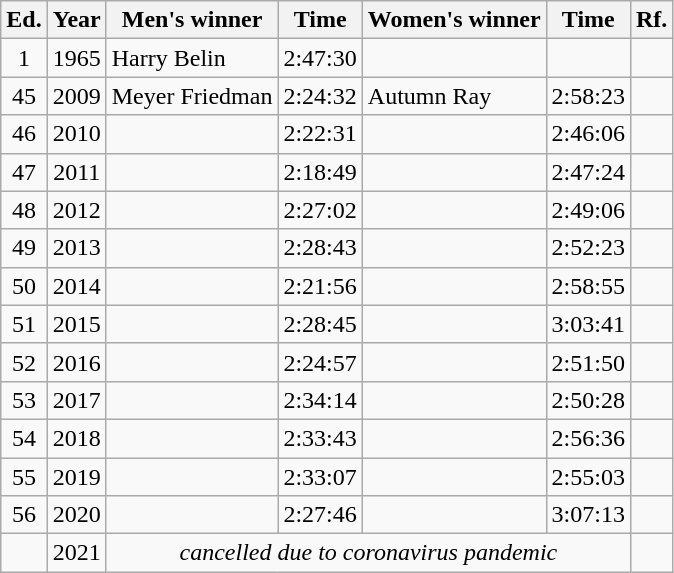<table class="wikitable sortable" style="text-align:center">
<tr>
<th class="unsortable">Ed.</th>
<th>Year</th>
<th>Men's winner</th>
<th>Time</th>
<th>Women's winner</th>
<th>Time</th>
<th class="unsortable">Rf.</th>
</tr>
<tr>
<td>1</td>
<td>1965</td>
<td align="left">Harry Belin</td>
<td>2:47:30</td>
<td></td>
<td></td>
<td></td>
</tr>
<tr>
<td>45</td>
<td>2009 </td>
<td align="left">Meyer Friedman</td>
<td>2:24:32</td>
<td align="left">Autumn Ray</td>
<td>2:58:23</td>
<td></td>
</tr>
<tr>
<td>46</td>
<td>2010</td>
<td align="left"></td>
<td>2:22:31</td>
<td align="left"></td>
<td>2:46:06</td>
<td></td>
</tr>
<tr>
<td>47</td>
<td>2011</td>
<td align="left"></td>
<td>2:18:49</td>
<td align="left"></td>
<td>2:47:24</td>
<td></td>
</tr>
<tr>
<td>48</td>
<td>2012</td>
<td align="left"></td>
<td>2:27:02</td>
<td align="left"></td>
<td>2:49:06</td>
<td></td>
</tr>
<tr>
<td>49</td>
<td>2013</td>
<td align="left"></td>
<td>2:28:43</td>
<td align="left"></td>
<td>2:52:23 </td>
<td></td>
</tr>
<tr>
<td>50</td>
<td>2014</td>
<td align="left"></td>
<td>2:21:56</td>
<td align="left"></td>
<td>2:58:55</td>
<td></td>
</tr>
<tr>
<td>51</td>
<td>2015</td>
<td align="left"></td>
<td>2:28:45</td>
<td align="left"></td>
<td>3:03:41</td>
<td></td>
</tr>
<tr>
<td>52</td>
<td>2016</td>
<td align="left"></td>
<td>2:24:57</td>
<td align="left"></td>
<td>2:51:50</td>
<td></td>
</tr>
<tr>
<td>53</td>
<td>2017</td>
<td align="left"></td>
<td>2:34:14</td>
<td align="left"></td>
<td>2:50:28</td>
<td></td>
</tr>
<tr>
<td>54</td>
<td>2018</td>
<td align="left"></td>
<td>2:33:43</td>
<td align="left"></td>
<td>2:56:36</td>
<td></td>
</tr>
<tr>
<td>55</td>
<td>2019</td>
<td align="left"></td>
<td>2:33:07</td>
<td align="left"></td>
<td>2:55:03</td>
<td></td>
</tr>
<tr>
<td>56</td>
<td>2020</td>
<td align="left"></td>
<td>2:27:46</td>
<td align="left"></td>
<td>3:07:13</td>
<td></td>
</tr>
<tr>
<td></td>
<td>2021</td>
<td colspan="4" align="center" data-sort-value=""><em>cancelled due to coronavirus pandemic</em></td>
<td></td>
</tr>
</table>
